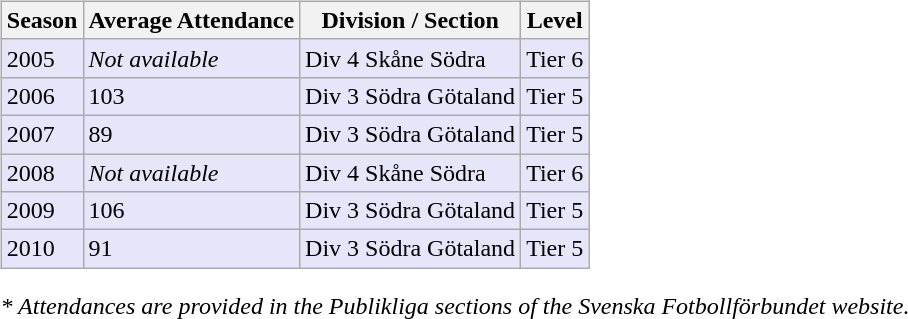<table>
<tr>
<td valign="top" width=0%><br><table class="wikitable">
<tr style="background:#f0f6fa;">
<th><strong>Season</strong></th>
<th><strong>Average Attendance</strong></th>
<th><strong>Division / Section</strong></th>
<th><strong>Level</strong></th>
</tr>
<tr>
<td style="background:#E6E6FA;">2005</td>
<td style="background:#E6E6FA;"><em>Not available</em></td>
<td style="background:#E6E6FA;">Div 4 Skåne Södra</td>
<td style="background:#E6E6FA;">Tier 6</td>
</tr>
<tr>
<td style="background:#E6E6FA;">2006</td>
<td style="background:#E6E6FA;">103</td>
<td style="background:#E6E6FA;">Div 3 Södra Götaland</td>
<td style="background:#E6E6FA;">Tier 5</td>
</tr>
<tr>
<td style="background:#E6E6FA;">2007</td>
<td style="background:#E6E6FA;">89</td>
<td style="background:#E6E6FA;">Div 3 Södra Götaland</td>
<td style="background:#E6E6FA;">Tier 5</td>
</tr>
<tr>
<td style="background:#E6E6FA;">2008</td>
<td style="background:#E6E6FA;"><em>Not available</em></td>
<td style="background:#E6E6FA;">Div 4 Skåne Södra</td>
<td style="background:#E6E6FA;">Tier 6</td>
</tr>
<tr>
<td style="background:#E6E6FA;">2009</td>
<td style="background:#E6E6FA;">106</td>
<td style="background:#E6E6FA;">Div 3 Södra Götaland</td>
<td style="background:#E6E6FA;">Tier 5</td>
</tr>
<tr>
<td style="background:#E6E6FA;">2010</td>
<td style="background:#E6E6FA;">91</td>
<td style="background:#E6E6FA;">Div 3 Södra Götaland</td>
<td style="background:#E6E6FA;">Tier 5</td>
</tr>
</table>
<em>* Attendances are provided in the Publikliga sections of the Svenska Fotbollförbundet website.</em></td>
</tr>
</table>
